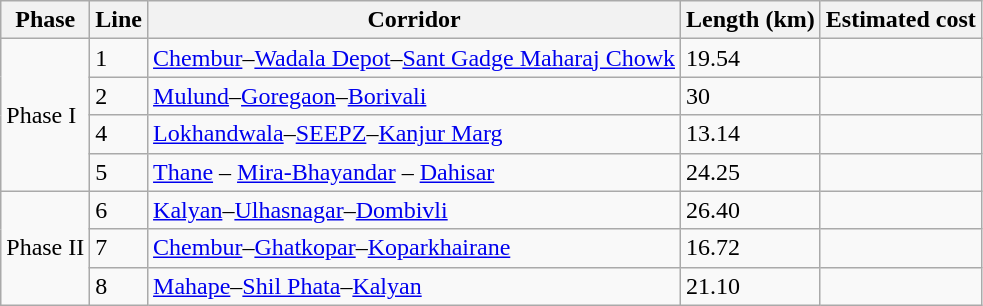<table class="wikitable">
<tr>
<th>Phase</th>
<th>Line</th>
<th>Corridor</th>
<th>Length (km)</th>
<th>Estimated cost</th>
</tr>
<tr>
<td rowspan="4">Phase I</td>
<td>1</td>
<td><a href='#'>Chembur</a>–<a href='#'>Wadala Depot</a>–<a href='#'>Sant Gadge Maharaj Chowk</a></td>
<td>19.54</td>
<td></td>
</tr>
<tr>
<td>2</td>
<td><a href='#'>Mulund</a>–<a href='#'>Goregaon</a>–<a href='#'>Borivali</a></td>
<td>30</td>
<td></td>
</tr>
<tr>
<td>4</td>
<td><a href='#'>Lokhandwala</a>–<a href='#'>SEEPZ</a>–<a href='#'>Kanjur Marg</a></td>
<td>13.14</td>
<td></td>
</tr>
<tr>
<td>5</td>
<td><a href='#'>Thane</a> – <a href='#'>Mira-Bhayandar</a> – <a href='#'>Dahisar</a></td>
<td>24.25</td>
<td></td>
</tr>
<tr>
<td rowspan="3">Phase II</td>
<td>6</td>
<td><a href='#'>Kalyan</a>–<a href='#'>Ulhasnagar</a>–<a href='#'>Dombivli</a></td>
<td>26.40</td>
<td></td>
</tr>
<tr>
<td>7</td>
<td><a href='#'>Chembur</a>–<a href='#'>Ghatkopar</a>–<a href='#'>Koparkhairane</a></td>
<td>16.72</td>
<td></td>
</tr>
<tr>
<td>8</td>
<td><a href='#'>Mahape</a>–<a href='#'>Shil Phata</a>–<a href='#'>Kalyan</a></td>
<td>21.10</td>
<td></td>
</tr>
</table>
